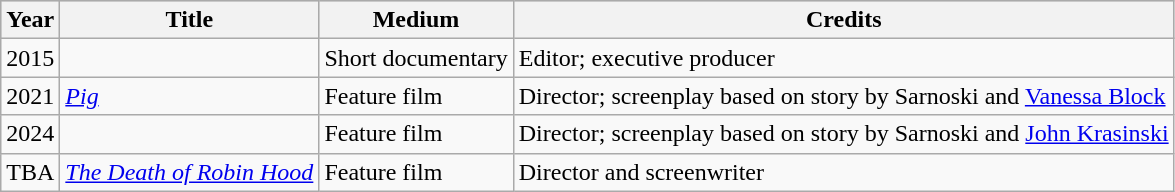<table class="wikitable sortable">
<tr style="background:#ccc; text-align:center;">
<th scope="col">Year</th>
<th scope="col">Title</th>
<th scope="col">Medium</th>
<th scope="col" class="unsortable">Credits</th>
</tr>
<tr>
<td>2015</td>
<td><em></em></td>
<td>Short documentary</td>
<td>Editor; executive producer</td>
</tr>
<tr>
<td>2021</td>
<td><em><a href='#'>Pig</a></em></td>
<td>Feature film</td>
<td>Director; screenplay based on story by Sarnoski and <a href='#'>Vanessa Block</a></td>
</tr>
<tr>
<td>2024</td>
<td><em></em></td>
<td>Feature film</td>
<td>Director; screenplay based on story by Sarnoski and <a href='#'>John Krasinski</a></td>
</tr>
<tr>
<td>TBA</td>
<td><em><a href='#'>The Death of Robin Hood</a></em></td>
<td>Feature film</td>
<td>Director and screenwriter</td>
</tr>
</table>
